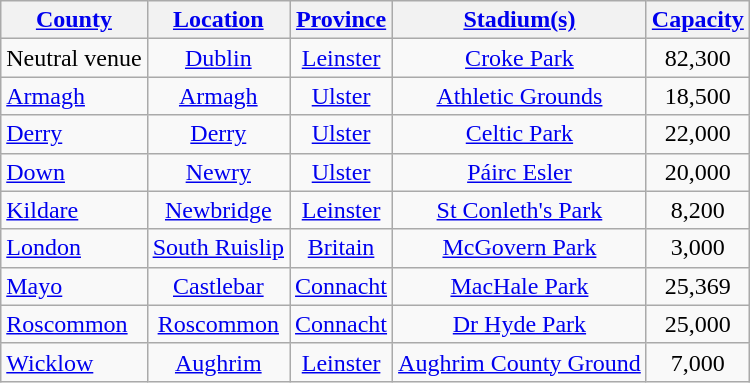<table class="wikitable sortable" style="text-align:center">
<tr>
<th><a href='#'>County</a></th>
<th><a href='#'>Location</a></th>
<th><a href='#'>Province</a></th>
<th><a href='#'>Stadium(s)</a></th>
<th><a href='#'>Capacity</a></th>
</tr>
<tr>
<td style="text-align:left">Neutral venue</td>
<td><a href='#'>Dublin</a></td>
<td><a href='#'>Leinster</a></td>
<td><a href='#'>Croke Park</a></td>
<td>82,300</td>
</tr>
<tr>
<td style="text-align:left"> <a href='#'>Armagh</a></td>
<td><a href='#'>Armagh</a></td>
<td><a href='#'>Ulster</a></td>
<td><a href='#'>Athletic Grounds</a></td>
<td>18,500</td>
</tr>
<tr>
<td style="text-align:left"> <a href='#'>Derry</a></td>
<td><a href='#'>Derry</a></td>
<td><a href='#'>Ulster</a></td>
<td><a href='#'>Celtic Park</a></td>
<td>22,000</td>
</tr>
<tr>
<td style="text-align:left"> <a href='#'>Down</a></td>
<td><a href='#'>Newry</a></td>
<td><a href='#'>Ulster</a></td>
<td><a href='#'>Páirc Esler</a></td>
<td>20,000</td>
</tr>
<tr>
<td style="text-align:left"> <a href='#'>Kildare</a></td>
<td><a href='#'>Newbridge</a></td>
<td><a href='#'>Leinster</a></td>
<td><a href='#'>St Conleth's Park</a></td>
<td>8,200</td>
</tr>
<tr>
<td style="text-align:left"> <a href='#'>London</a></td>
<td><a href='#'>South Ruislip</a></td>
<td><a href='#'>Britain</a></td>
<td><a href='#'>McGovern Park</a></td>
<td>3,000</td>
</tr>
<tr>
<td style="text-align:left"> <a href='#'>Mayo</a></td>
<td><a href='#'>Castlebar</a></td>
<td><a href='#'>Connacht</a></td>
<td><a href='#'>MacHale Park</a></td>
<td>25,369</td>
</tr>
<tr>
<td style="text-align:left"> <a href='#'>Roscommon</a></td>
<td><a href='#'>Roscommon</a></td>
<td><a href='#'>Connacht</a></td>
<td><a href='#'>Dr Hyde Park</a></td>
<td>25,000</td>
</tr>
<tr>
<td style="text-align:left"> <a href='#'>Wicklow</a></td>
<td><a href='#'>Aughrim</a></td>
<td><a href='#'>Leinster</a></td>
<td><a href='#'>Aughrim County Ground</a></td>
<td>7,000</td>
</tr>
</table>
